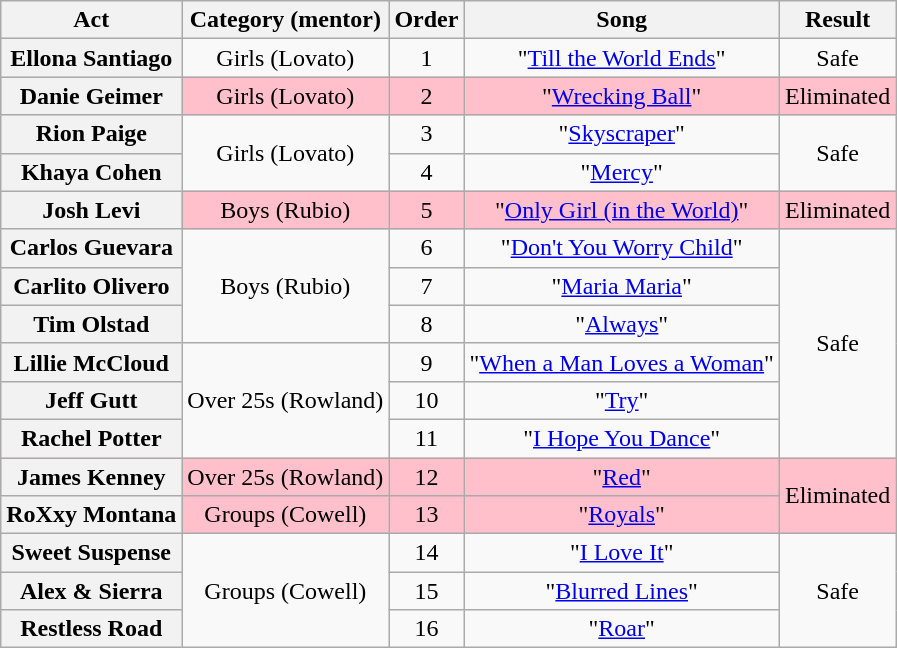<table class="wikitable plainrowheaders" style="text-align:center;">
<tr>
<th scope="col">Act</th>
<th scope="col">Category (mentor)</th>
<th scope="col">Order</th>
<th scope="col">Song</th>
<th scope="col">Result</th>
</tr>
<tr>
<th scope="row">Ellona Santiago</th>
<td>Girls (Lovato)</td>
<td>1</td>
<td>"<a href='#'>Till the World Ends</a>"</td>
<td>Safe</td>
</tr>
<tr style="background:pink;">
<th scope="row">Danie Geimer</th>
<td>Girls (Lovato)</td>
<td>2</td>
<td>"<a href='#'>Wrecking Ball</a>"</td>
<td>Eliminated</td>
</tr>
<tr>
<th scope="row">Rion Paige</th>
<td rowspan=2>Girls (Lovato)</td>
<td>3</td>
<td>"<a href='#'>Skyscraper</a>"</td>
<td rowspan=2>Safe</td>
</tr>
<tr>
<th scope="row">Khaya Cohen</th>
<td>4</td>
<td>"<a href='#'>Mercy</a>"</td>
</tr>
<tr>
<th scope="row">Josh Levi</th>
<td style="background:pink;">Boys (Rubio)</td>
<td style="background:pink;">5</td>
<td style="background:pink;">"<a href='#'>Only Girl (in the World)</a>"</td>
<td style="background:pink;">Eliminated</td>
</tr>
<tr>
<th scope="row">Carlos Guevara</th>
<td rowspan=3>Boys (Rubio)</td>
<td>6</td>
<td>"<a href='#'>Don't You Worry Child</a>"</td>
<td rowspan=6>Safe</td>
</tr>
<tr>
<th scope="row">Carlito Olivero</th>
<td>7</td>
<td>"<a href='#'>Maria Maria</a>"</td>
</tr>
<tr>
<th scope="row">Tim Olstad</th>
<td>8</td>
<td>"<a href='#'>Always</a>"</td>
</tr>
<tr>
<th scope="row">Lillie McCloud</th>
<td rowspan="3">Over 25s (Rowland)</td>
<td>9</td>
<td>"<a href='#'>When a Man Loves a Woman</a>"</td>
</tr>
<tr>
<th scope="row">Jeff Gutt</th>
<td>10</td>
<td>"<a href='#'>Try</a>"</td>
</tr>
<tr>
<th scope="row">Rachel Potter</th>
<td>11</td>
<td>"<a href='#'>I Hope You Dance</a>"</td>
</tr>
<tr style="background:pink;">
<th scope="row">James Kenney</th>
<td>Over 25s (Rowland)</td>
<td>12</td>
<td>"<a href='#'>Red</a>"</td>
<td rowspan=2>Eliminated</td>
</tr>
<tr>
<th scope="row">RoXxy Montana</th>
<td style="background:pink;">Groups (Cowell)</td>
<td style="background:pink;">13</td>
<td style="background:pink;">"<a href='#'>Royals</a>"</td>
</tr>
<tr>
<th scope="row">Sweet Suspense</th>
<td rowspan=3>Groups (Cowell)</td>
<td>14</td>
<td>"<a href='#'>I Love It</a>"</td>
<td rowspan=3>Safe</td>
</tr>
<tr>
<th scope="row">Alex & Sierra</th>
<td>15</td>
<td>"<a href='#'>Blurred Lines</a>"</td>
</tr>
<tr>
<th scope="row">Restless Road</th>
<td>16</td>
<td>"<a href='#'>Roar</a>"</td>
</tr>
</table>
